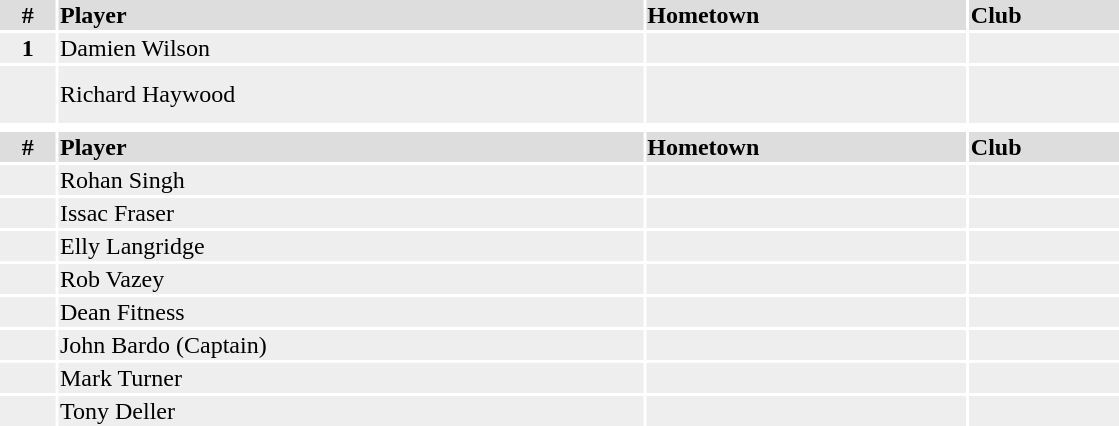<table width=750>
<tr>
<th colspan=9></th>
</tr>
<tr bgcolor="#dddddd">
<th width=5%>#</th>
<td align=left!!width=35%><strong>Player</strong></td>
<td align=center!!width=20%><strong>Hometown</strong></td>
<td align=center!!width=35%><strong>Club</strong></td>
</tr>
<tr bgcolor="#eeeeee">
<td align=center><strong>1</strong></td>
<td>Damien Wilson</td>
<td></td>
<td></td>
</tr>
<tr bgcolor="#eeeeee">
<td align=center></td>
<td>Richard Haywood</td>
<td></td>
<td><br><br></td>
</tr>
<tr>
<th colspan=9></th>
</tr>
<tr bgcolor="#dddddd">
<th width=5%>#</th>
<td align=left!!width=35%><strong>Player</strong></td>
<td align=center!!width=20%><strong>Hometown</strong></td>
<td align=center!!width=35%><strong>Club</strong></td>
</tr>
<tr bgcolor="#eeeeee">
<td align=center></td>
<td>Rohan Singh</td>
<td></td>
<td></td>
</tr>
<tr bgcolor="#eeeeee">
<td align=center></td>
<td>Issac Fraser</td>
<td></td>
<td></td>
</tr>
<tr bgcolor="#eeeeee">
<td align=center></td>
<td>Elly Langridge</td>
<td></td>
<td></td>
</tr>
<tr bgcolor="#eeeeee">
<td align=center></td>
<td>Rob Vazey</td>
<td></td>
<td></td>
</tr>
<tr bgcolor="#eeeeee">
<td align=center></td>
<td>Dean Fitness</td>
<td></td>
<td></td>
</tr>
<tr bgcolor="#eeeeee">
<td align=center></td>
<td>John Bardo (Captain)</td>
<td></td>
<td></td>
</tr>
<tr bgcolor="#eeeeee">
<td align=center></td>
<td>Mark Turner</td>
<td></td>
<td></td>
</tr>
<tr bgcolor="#eeeeee">
<td align=center></td>
<td>Tony Deller</td>
<td></td>
<td></td>
</tr>
</table>
